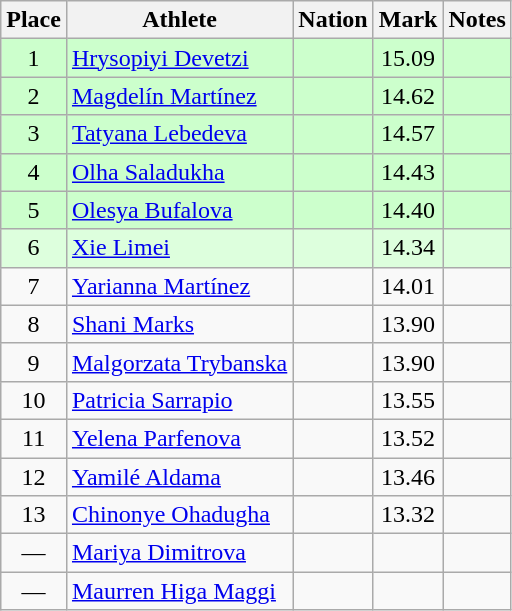<table class="wikitable sortable" style="text-align:center">
<tr>
<th>Place</th>
<th>Athlete</th>
<th>Nation</th>
<th>Mark</th>
<th>Notes</th>
</tr>
<tr style="background:#ccffcc;">
<td>1</td>
<td align=left><a href='#'>Hrysopiyi Devetzi</a></td>
<td align=left></td>
<td>15.09</td>
<td> </td>
</tr>
<tr style="background:#ccffcc;">
<td>2</td>
<td align=left><a href='#'>Magdelín Martínez</a></td>
<td align=left></td>
<td>14.62</td>
<td> </td>
</tr>
<tr style="background:#ccffcc;">
<td>3</td>
<td align=left><a href='#'>Tatyana Lebedeva</a></td>
<td align=left></td>
<td>14.57</td>
<td></td>
</tr>
<tr style="background:#ccffcc;">
<td>4</td>
<td align=left><a href='#'>Olha Saladukha</a></td>
<td align=left></td>
<td>14.43</td>
<td></td>
</tr>
<tr style="background:#ccffcc;">
<td>5</td>
<td align=left><a href='#'>Olesya Bufalova</a></td>
<td align=left></td>
<td>14.40</td>
<td></td>
</tr>
<tr style="background:#ddffdd;">
<td>6</td>
<td align=left><a href='#'>Xie Limei</a></td>
<td align=left></td>
<td>14.34</td>
<td></td>
</tr>
<tr>
<td>7</td>
<td align=left><a href='#'>Yarianna Martínez</a></td>
<td align=left></td>
<td>14.01</td>
<td></td>
</tr>
<tr>
<td>8</td>
<td align=left><a href='#'>Shani Marks</a></td>
<td align=left></td>
<td>13.90</td>
<td></td>
</tr>
<tr>
<td>9</td>
<td align=left><a href='#'>Malgorzata Trybanska</a></td>
<td align=left></td>
<td>13.90</td>
<td></td>
</tr>
<tr>
<td>10</td>
<td align=left><a href='#'>Patricia Sarrapio</a></td>
<td align=left></td>
<td>13.55</td>
<td></td>
</tr>
<tr>
<td>11</td>
<td align=left><a href='#'>Yelena Parfenova</a></td>
<td align=left></td>
<td>13.52</td>
<td></td>
</tr>
<tr>
<td>12</td>
<td align=left><a href='#'>Yamilé Aldama</a></td>
<td align=left></td>
<td>13.46</td>
<td></td>
</tr>
<tr>
<td>13</td>
<td align=left><a href='#'>Chinonye Ohadugha</a></td>
<td align=left></td>
<td>13.32</td>
<td></td>
</tr>
<tr>
<td>—</td>
<td align=left><a href='#'>Mariya Dimitrova</a></td>
<td align=left></td>
<td></td>
<td></td>
</tr>
<tr>
<td>—</td>
<td align=left><a href='#'>Maurren Higa Maggi</a></td>
<td align=left></td>
<td></td>
<td></td>
</tr>
</table>
